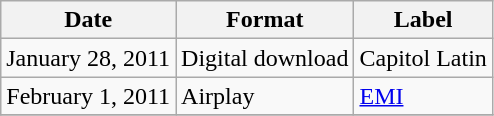<table class=wikitable>
<tr>
<th>Date</th>
<th>Format</th>
<th>Label</th>
</tr>
<tr>
<td>January 28, 2011</td>
<td>Digital download</td>
<td>Capitol Latin</td>
</tr>
<tr>
<td>February 1, 2011</td>
<td>Airplay</td>
<td><a href='#'>EMI</a></td>
</tr>
<tr>
</tr>
</table>
